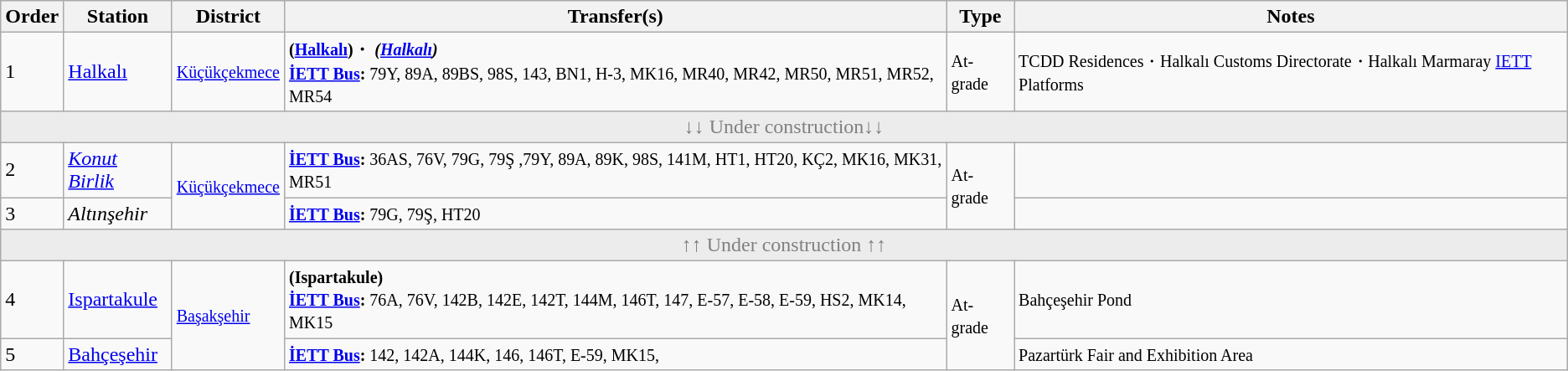<table class="wikitable">
<tr>
<th>Order</th>
<th>Station</th>
<th>District</th>
<th>Transfer(s)</th>
<th>Type</th>
<th>Notes</th>
</tr>
<tr>
<td>1</td>
<td><a href='#'>Halkalı</a></td>
<td><small><a href='#'>Küçükçekmece</a></small></td>
<td><small><strong></strong></small> <small><strong></strong></small> <small><strong></strong></small>  <small><strong>(<a href='#'>Halkalı</a>)・</strong></small>  <small><strong><em>(<a href='#'>Halkalı</a>)</em></strong></small><br><small><strong><a href='#'>İETT Bus</a>:</strong> 79Y, 89A, 89BS, 98S, 143, BN1, H-3, MK16, MR40, MR42, MR50, MR51, MR52, MR54</small></td>
<td><small>At-grade</small></td>
<td><small>TCDD Residences・</small><small>Halkalı Customs Directorate・</small><small>Halkalı Marmaray <a href='#'>IETT</a> Platforms</small></td>
</tr>
<tr>
<td colspan="6" style="background: #ececec; color: grey; vertical-align: middle; text-align:center">↓↓ Under construction↓↓</td>
</tr>
<tr>
<td>2</td>
<td><em><a href='#'>Konut Birlik</a></em></td>
<td rowspan="2"><small><a href='#'>Küçükçekmece</a></small></td>
<td><small><strong><a href='#'>İETT Bus</a>:</strong> 36AS, 76V, 79G, 79Ş ,79Y, 89A, 89K, 98S, 141M, HT1, HT20, KÇ2, MK16, MK31, MR51</small></td>
<td rowspan="2"><small>At-grade</small></td>
<td></td>
</tr>
<tr>
<td>3</td>
<td><em>Altınşehir</em></td>
<td><small><strong><a href='#'>İETT Bus</a>:</strong> 79G, 79Ş, HT20</small></td>
<td></td>
</tr>
<tr>
<td colspan="6" style="background: #ececec; color: grey; vertical-align: middle; text-align:center">↑↑ Under construction ↑↑</td>
</tr>
<tr>
<td>4</td>
<td><a href='#'>Ispartakule</a></td>
<td rowspan="2"><small><a href='#'>Başakşehir</a></small></td>
<td> <small><strong>(Ispartakule)</strong></small><br><small><strong><a href='#'>İETT Bus</a>:</strong> 76A, 76V, 142B, 142E, 142T, 144M, 146T, 147, E-57, E-58, E-59, HS2, MK14, MK15</small></td>
<td rowspan="2"><small>At-grade</small></td>
<td><small>Bahçeşehir Pond</small></td>
</tr>
<tr>
<td>5</td>
<td><a href='#'>Bahçeşehir</a></td>
<td><small><strong><a href='#'>İETT Bus</a>:</strong> 142, 142A, 144K, 146, 146T, E-59, MK15,</small></td>
<td><small>Pazartürk Fair and Exhibition Area</small></td>
</tr>
</table>
